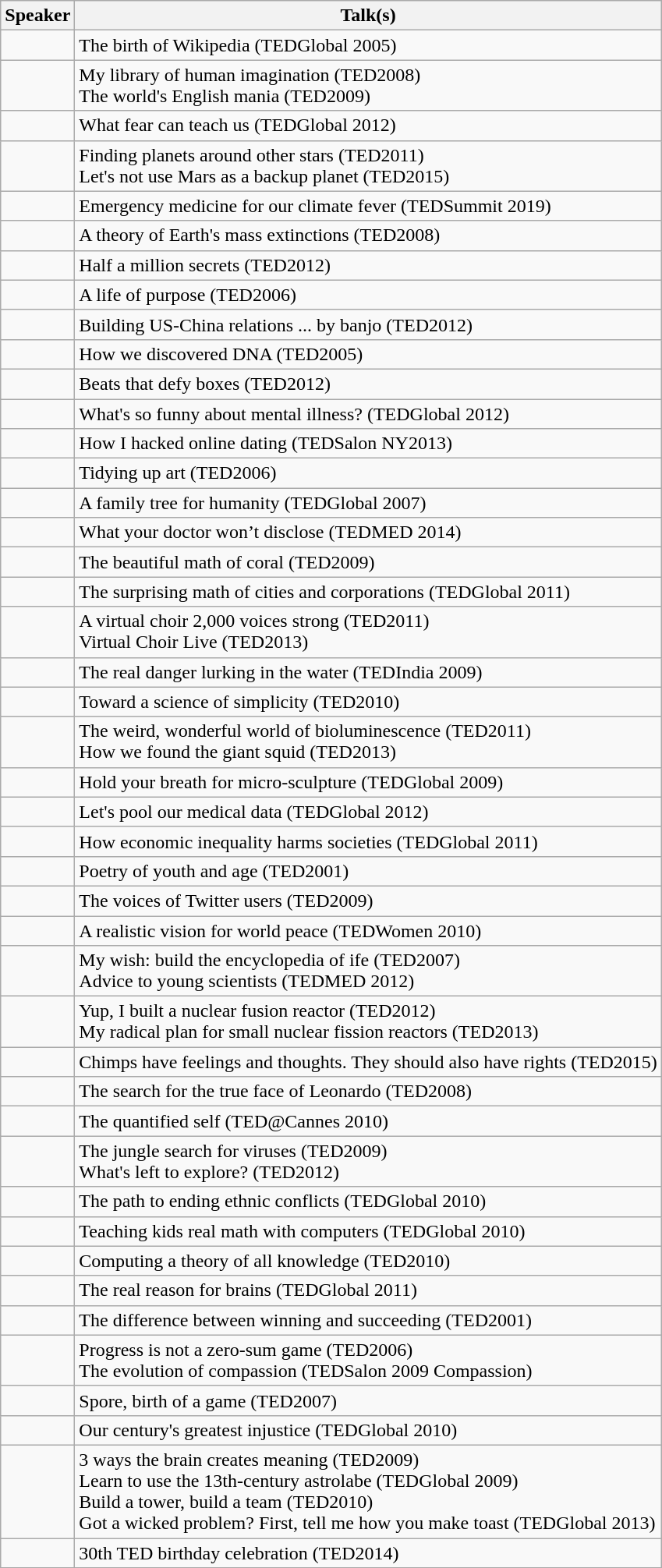<table class='wikitable sortable'>
<tr>
<th>Speaker</th>
<th>Talk(s)</th>
</tr>
<tr>
<td></td>
<td>The birth of Wikipedia (TEDGlobal 2005)</td>
</tr>
<tr>
<td></td>
<td>My library of human imagination (TED2008)<br> The world's English mania (TED2009)</td>
</tr>
<tr>
<td></td>
<td>What fear can teach us (TEDGlobal 2012)</td>
</tr>
<tr>
<td></td>
<td>Finding planets around other stars (TED2011)<br>Let's not use Mars as a backup planet (TED2015)</td>
</tr>
<tr>
<td></td>
<td>Emergency medicine for our climate fever (TEDSummit 2019)</td>
</tr>
<tr>
<td></td>
<td>A theory of Earth's mass extinctions (TED2008)</td>
</tr>
<tr>
<td></td>
<td>Half a million secrets (TED2012)</td>
</tr>
<tr>
<td></td>
<td>A life of purpose (TED2006)</td>
</tr>
<tr>
<td></td>
<td>Building US-China relations ... by banjo (TED2012)</td>
</tr>
<tr>
<td></td>
<td>How we discovered DNA (TED2005)</td>
</tr>
<tr>
<td></td>
<td>Beats that defy boxes (TED2012)</td>
</tr>
<tr>
<td></td>
<td>What's so funny about mental illness? (TEDGlobal 2012)</td>
</tr>
<tr>
<td></td>
<td>How I hacked online dating (TEDSalon NY2013)</td>
</tr>
<tr>
<td></td>
<td>Tidying up art (TED2006)</td>
</tr>
<tr>
<td></td>
<td>A family tree for humanity (TEDGlobal 2007)</td>
</tr>
<tr>
<td></td>
<td>What your doctor won’t disclose (TEDMED 2014)</td>
</tr>
<tr>
<td></td>
<td>The beautiful math of coral (TED2009)</td>
</tr>
<tr>
<td></td>
<td>The surprising math of cities and corporations (TEDGlobal 2011)</td>
</tr>
<tr>
<td></td>
<td>A virtual choir 2,000 voices strong (TED2011)<br> Virtual Choir Live (TED2013)</td>
</tr>
<tr>
<td></td>
<td>The real danger lurking in the water (TEDIndia 2009)</td>
</tr>
<tr>
<td></td>
<td>Toward a science of simplicity (TED2010)</td>
</tr>
<tr>
<td></td>
<td>The weird, wonderful world of bioluminescence (TED2011)<br> How we found the giant squid (TED2013)</td>
</tr>
<tr>
<td></td>
<td>Hold your breath for micro-sculpture (TEDGlobal 2009)</td>
</tr>
<tr>
<td></td>
<td>Let's pool our medical data (TEDGlobal 2012)</td>
</tr>
<tr>
<td></td>
<td>How economic inequality harms societies (TEDGlobal 2011)</td>
</tr>
<tr>
<td></td>
<td>Poetry of youth and age (TED2001)</td>
</tr>
<tr>
<td></td>
<td>The voices of Twitter users (TED2009)</td>
</tr>
<tr>
<td></td>
<td>A realistic vision for world peace (TEDWomen 2010)</td>
</tr>
<tr>
<td></td>
<td>My wish: build the encyclopedia of ife (TED2007) <br> Advice to young scientists (TEDMED 2012)</td>
</tr>
<tr>
<td></td>
<td>Yup, I built a nuclear fusion reactor (TED2012)<br> My radical plan for small nuclear fission reactors (TED2013)</td>
</tr>
<tr>
<td></td>
<td>Chimps have feelings and thoughts. They should also have rights (TED2015)</td>
</tr>
<tr>
<td></td>
<td>The search for the true face of Leonardo (TED2008)</td>
</tr>
<tr>
<td></td>
<td>The quantified self (TED@Cannes 2010)</td>
</tr>
<tr>
<td></td>
<td>The jungle search for viruses (TED2009)<br> What's left to explore? (TED2012)</td>
</tr>
<tr>
<td></td>
<td>The path to ending ethnic conflicts (TEDGlobal 2010)</td>
</tr>
<tr>
<td></td>
<td>Teaching kids real math with computers (TEDGlobal 2010)</td>
</tr>
<tr>
<td></td>
<td>Computing a theory of all knowledge (TED2010)</td>
</tr>
<tr>
<td></td>
<td>The real reason for brains (TEDGlobal 2011)</td>
</tr>
<tr>
<td></td>
<td>The difference between winning and succeeding (TED2001)</td>
</tr>
<tr>
<td></td>
<td>Progress is not a zero-sum game (TED2006)<br> The evolution of compassion (TEDSalon 2009 Compassion)</td>
</tr>
<tr>
<td></td>
<td>Spore, birth of a game (TED2007)</td>
</tr>
<tr>
<td></td>
<td>Our century's greatest injustice (TEDGlobal 2010)</td>
</tr>
<tr>
<td></td>
<td>3 ways the brain creates meaning (TED2009)<br> Learn to use the 13th-century astrolabe (TEDGlobal 2009)<br> Build a tower, build a team (TED2010)<br> Got a wicked problem? First, tell me how you make toast (TEDGlobal 2013)</td>
</tr>
<tr>
<td></td>
<td>30th TED birthday celebration (TED2014)</td>
</tr>
</table>
